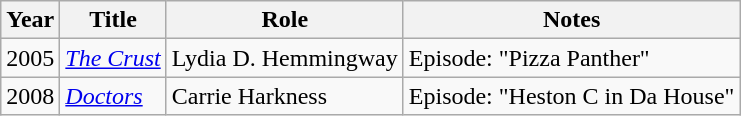<table class="wikitable sortable">
<tr>
<th>Year</th>
<th>Title</th>
<th>Role</th>
<th class="unsortable">Notes</th>
</tr>
<tr>
<td align="center">2005</td>
<td><em><a href='#'>The Crust</a></em></td>
<td>Lydia D. Hemmingway</td>
<td>Episode: "Pizza Panther"</td>
</tr>
<tr>
<td align="center">2008</td>
<td><em><a href='#'>Doctors</a></em></td>
<td>Carrie Harkness</td>
<td>Episode: "Heston C in Da House"</td>
</tr>
</table>
